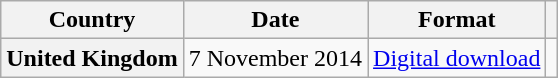<table class="wikitable plainrowheaders">
<tr>
<th scope="col">Country</th>
<th scope="col">Date</th>
<th scope="col">Format</th>
<th scope="col"></th>
</tr>
<tr>
<th scope="row">United Kingdom</th>
<td>7 November 2014</td>
<td><a href='#'>Digital download</a></td>
<td></td>
</tr>
</table>
